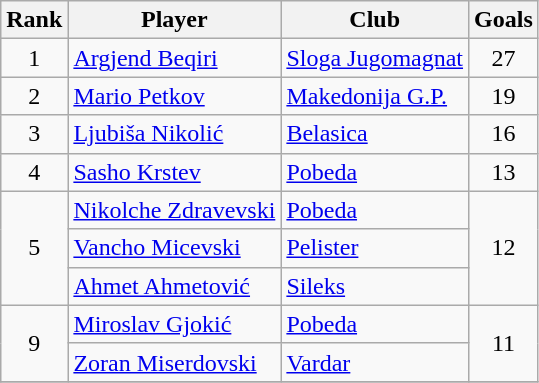<table class="wikitable" style="text-align:center">
<tr>
<th>Rank</th>
<th>Player</th>
<th>Club</th>
<th>Goals</th>
</tr>
<tr>
<td>1</td>
<td align="left"> <a href='#'>Argjend Beqiri</a></td>
<td align="left"><a href='#'>Sloga Jugomagnat</a></td>
<td>27</td>
</tr>
<tr>
<td>2</td>
<td align="left"> <a href='#'>Mario Petkov</a></td>
<td align="left"><a href='#'>Makedonija G.P.</a></td>
<td>19</td>
</tr>
<tr>
<td>3</td>
<td align="left"> <a href='#'>Ljubiša Nikolić</a></td>
<td align="left"><a href='#'>Belasica</a></td>
<td>16</td>
</tr>
<tr>
<td>4</td>
<td align="left"> <a href='#'>Sasho Krstev</a></td>
<td align="left"><a href='#'>Pobeda</a></td>
<td>13</td>
</tr>
<tr>
<td rowspan="3">5</td>
<td align="left"> <a href='#'>Nikolche Zdravevski</a></td>
<td align="left"><a href='#'>Pobeda</a></td>
<td rowspan="3">12</td>
</tr>
<tr>
<td align="left"> <a href='#'>Vancho Micevski</a></td>
<td align="left"><a href='#'>Pelister</a></td>
</tr>
<tr>
<td align="left"> <a href='#'>Ahmet Ahmetović</a></td>
<td align="left"><a href='#'>Sileks</a></td>
</tr>
<tr>
<td rowspan="2">9</td>
<td align="left"> <a href='#'>Miroslav Gjokić</a></td>
<td align="left"><a href='#'>Pobeda</a></td>
<td rowspan="2">11</td>
</tr>
<tr>
<td align="left"> <a href='#'>Zoran Miserdovski</a></td>
<td align="left"><a href='#'>Vardar</a></td>
</tr>
<tr>
</tr>
</table>
